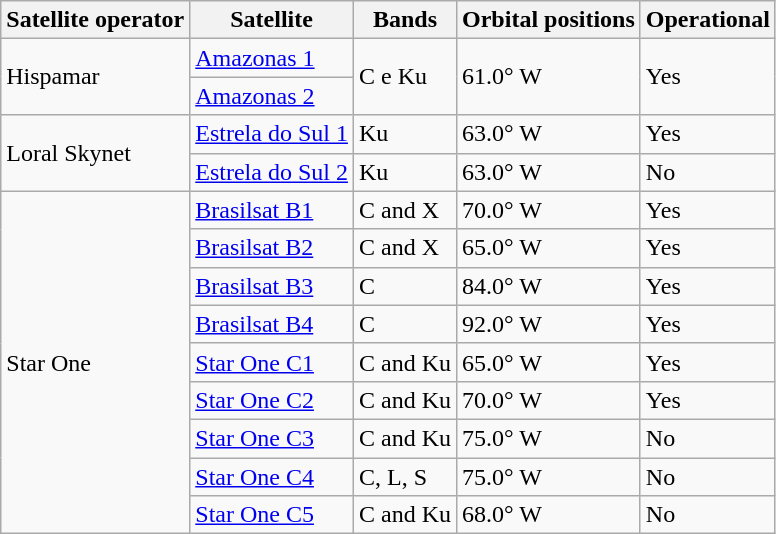<table class="wikitable">
<tr>
<th>Satellite operator</th>
<th>Satellite</th>
<th>Bands</th>
<th>Orbital positions</th>
<th>Operational</th>
</tr>
<tr>
<td rowspan=2>Hispamar</td>
<td><a href='#'>Amazonas 1</a></td>
<td rowspan=2>C e Ku</td>
<td rowspan=2>61.0° W</td>
<td rowspan=2>Yes</td>
</tr>
<tr>
<td><a href='#'>Amazonas 2</a></td>
</tr>
<tr>
<td rowspan=2>Loral Skynet</td>
<td><a href='#'>Estrela do Sul 1</a></td>
<td>Ku</td>
<td>63.0° W</td>
<td>Yes</td>
</tr>
<tr>
<td><a href='#'>Estrela do Sul 2</a></td>
<td>Ku</td>
<td>63.0° W</td>
<td>No</td>
</tr>
<tr>
<td rowspan=9>Star One</td>
<td><a href='#'>Brasilsat B1</a></td>
<td>C and X</td>
<td>70.0° W</td>
<td>Yes</td>
</tr>
<tr>
<td><a href='#'>Brasilsat B2</a></td>
<td>C and X</td>
<td>65.0° W</td>
<td>Yes</td>
</tr>
<tr>
<td><a href='#'>Brasilsat B3</a></td>
<td>C</td>
<td>84.0° W</td>
<td>Yes</td>
</tr>
<tr>
<td><a href='#'>Brasilsat B4</a></td>
<td>C</td>
<td>92.0° W</td>
<td>Yes</td>
</tr>
<tr>
<td><a href='#'>Star One C1</a></td>
<td>C and Ku</td>
<td>65.0° W</td>
<td>Yes</td>
</tr>
<tr>
<td><a href='#'>Star One C2</a></td>
<td>C and Ku</td>
<td>70.0° W</td>
<td>Yes</td>
</tr>
<tr>
<td><a href='#'>Star One C3</a></td>
<td>C and Ku</td>
<td>75.0° W</td>
<td>No</td>
</tr>
<tr>
<td><a href='#'>Star One C4</a></td>
<td>C, L, S</td>
<td>75.0° W</td>
<td>No</td>
</tr>
<tr>
<td><a href='#'>Star One C5</a></td>
<td>C and Ku</td>
<td>68.0° W</td>
<td>No</td>
</tr>
</table>
